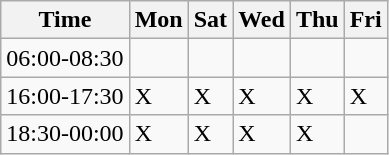<table class="wikitable">
<tr>
<th>Time</th>
<th>Mon</th>
<th>Sat</th>
<th>Wed</th>
<th>Thu</th>
<th>Fri</th>
</tr>
<tr>
<td>06:00-08:30</td>
<td></td>
<td></td>
<td></td>
<td></td>
<td></td>
</tr>
<tr>
<td>16:00-17:30</td>
<td>X</td>
<td>X</td>
<td>X</td>
<td>X</td>
<td>X</td>
</tr>
<tr>
<td>18:30-00:00</td>
<td>X</td>
<td>X</td>
<td>X</td>
<td>X</td>
<td></td>
</tr>
</table>
